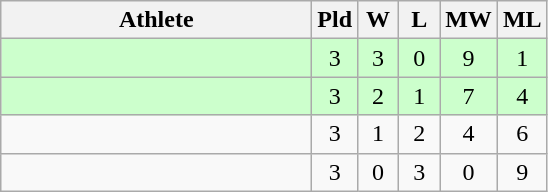<table class="wikitable" style="text-align:center">
<tr>
<th width=200>Athlete</th>
<th width=20>Pld</th>
<th width=20>W</th>
<th width=20>L</th>
<th width=20>MW</th>
<th width=20>ML</th>
</tr>
<tr bgcolor="ccffcc">
<td style="text-align:left"></td>
<td>3</td>
<td>3</td>
<td>0</td>
<td>9</td>
<td>1</td>
</tr>
<tr bgcolor="ccffcc">
<td style="text-align:left"></td>
<td>3</td>
<td>2</td>
<td>1</td>
<td>7</td>
<td>4</td>
</tr>
<tr>
<td style="text-align:left"></td>
<td>3</td>
<td>1</td>
<td>2</td>
<td>4</td>
<td>6</td>
</tr>
<tr>
<td style="text-align:left"></td>
<td>3</td>
<td>0</td>
<td>3</td>
<td>0</td>
<td>9</td>
</tr>
</table>
